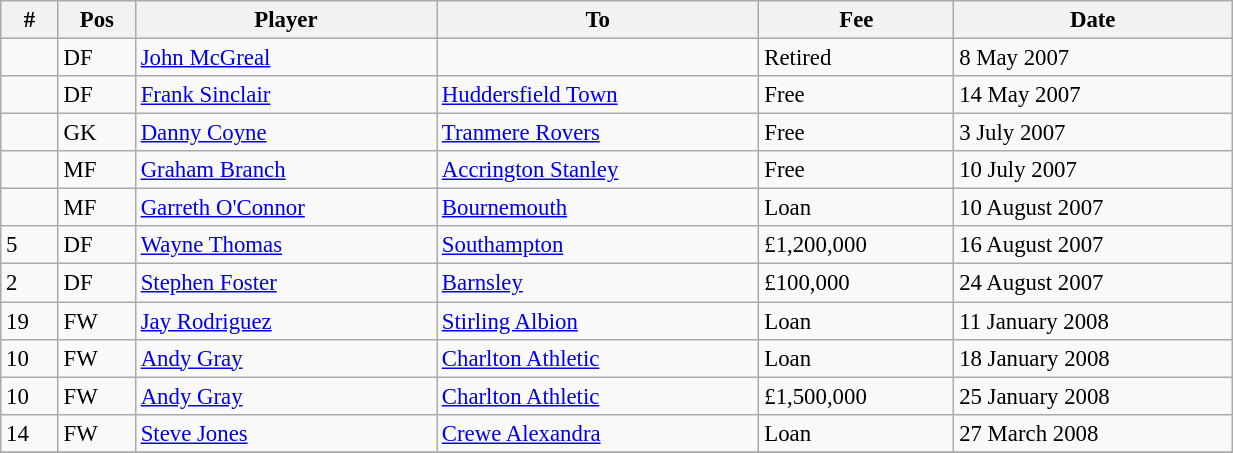<table width=65% class="wikitable" style="text-align:center; font-size:95%; text-align:left">
<tr>
<th>#</th>
<th>Pos</th>
<th>Player</th>
<th>To</th>
<th>Fee</th>
<th>Date</th>
</tr>
<tr --->
<td></td>
<td>DF</td>
<td> <a href='#'>John McGreal</a></td>
<td></td>
<td>Retired</td>
<td>8 May 2007</td>
</tr>
<tr --->
<td></td>
<td>DF</td>
<td> <a href='#'>Frank Sinclair</a></td>
<td> <a href='#'>Huddersfield Town</a></td>
<td>Free</td>
<td>14 May 2007</td>
</tr>
<tr --->
<td></td>
<td>GK</td>
<td> <a href='#'>Danny Coyne</a></td>
<td> <a href='#'>Tranmere Rovers</a></td>
<td>Free</td>
<td>3 July 2007</td>
</tr>
<tr --->
<td></td>
<td>MF</td>
<td> <a href='#'>Graham Branch</a></td>
<td> <a href='#'>Accrington Stanley</a></td>
<td>Free</td>
<td>10 July 2007</td>
</tr>
<tr --->
<td></td>
<td>MF</td>
<td> <a href='#'>Garreth O'Connor</a></td>
<td> <a href='#'>Bournemouth</a></td>
<td>Loan</td>
<td>10 August 2007</td>
</tr>
<tr --->
<td>5</td>
<td>DF</td>
<td> <a href='#'>Wayne Thomas</a></td>
<td> <a href='#'>Southampton</a></td>
<td>£1,200,000</td>
<td>16 August 2007</td>
</tr>
<tr --->
<td>2</td>
<td>DF</td>
<td> <a href='#'>Stephen Foster</a></td>
<td> <a href='#'>Barnsley</a></td>
<td>£100,000</td>
<td>24 August 2007</td>
</tr>
<tr --->
<td>19</td>
<td>FW</td>
<td> <a href='#'>Jay Rodriguez</a></td>
<td> <a href='#'>Stirling Albion</a></td>
<td>Loan</td>
<td>11 January 2008</td>
</tr>
<tr --->
<td>10</td>
<td>FW</td>
<td> <a href='#'>Andy Gray</a></td>
<td> <a href='#'>Charlton Athletic</a></td>
<td>Loan</td>
<td>18 January 2008</td>
</tr>
<tr --->
<td>10</td>
<td>FW</td>
<td> <a href='#'>Andy Gray</a></td>
<td> <a href='#'>Charlton Athletic</a></td>
<td>£1,500,000</td>
<td>25 January 2008</td>
</tr>
<tr --->
<td>14</td>
<td>FW</td>
<td> <a href='#'>Steve Jones</a></td>
<td> <a href='#'>Crewe Alexandra</a></td>
<td>Loan</td>
<td>27 March 2008</td>
</tr>
<tr --->
</tr>
</table>
